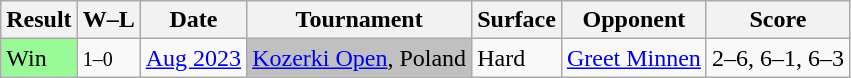<table class="sortable wikitable">
<tr>
<th>Result</th>
<th class="unsortable">W–L</th>
<th>Date</th>
<th>Tournament</th>
<th>Surface</th>
<th>Opponent</th>
<th class="unsortable">Score</th>
</tr>
<tr>
<td style="background:#98fb98;">Win</td>
<td><small>1–0</small></td>
<td><a href='#'>Aug 2023</a></td>
<td style="background:silver;"><a href='#'>Kozerki Open</a>, Poland</td>
<td>Hard</td>
<td> <a href='#'>Greet Minnen</a></td>
<td>2–6, 6–1, 6–3</td>
</tr>
</table>
